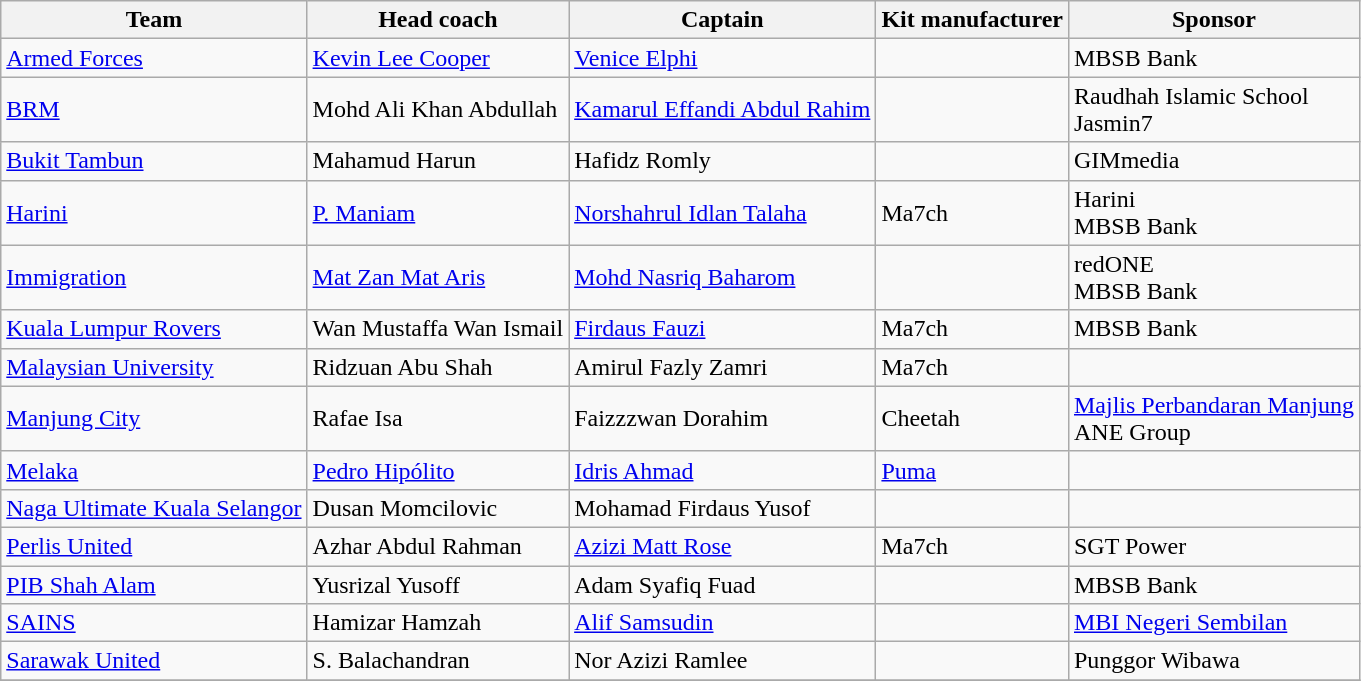<table class="wikitable sortable">
<tr>
<th>Team</th>
<th>Head coach</th>
<th>Captain</th>
<th>Kit manufacturer</th>
<th>Sponsor</th>
</tr>
<tr>
<td><a href='#'>Armed Forces</a></td>
<td> <a href='#'>Kevin Lee Cooper</a></td>
<td> <a href='#'>Venice Elphi</a></td>
<td></td>
<td>MBSB Bank</td>
</tr>
<tr>
<td><a href='#'>BRM</a></td>
<td> Mohd Ali Khan Abdullah</td>
<td> <a href='#'>Kamarul Effandi Abdul Rahim</a></td>
<td></td>
<td>Raudhah Islamic School<br>Jasmin7</td>
</tr>
<tr>
<td><a href='#'>Bukit Tambun</a></td>
<td> Mahamud Harun</td>
<td> Hafidz Romly</td>
<td></td>
<td>GIMmedia</td>
</tr>
<tr>
<td><a href='#'>Harini</a></td>
<td> <a href='#'>P. Maniam</a></td>
<td> <a href='#'>Norshahrul Idlan Talaha</a></td>
<td>Ma7ch</td>
<td>Harini<br>MBSB Bank</td>
</tr>
<tr>
<td><a href='#'>Immigration</a></td>
<td> <a href='#'>Mat Zan Mat Aris</a></td>
<td> <a href='#'>Mohd Nasriq Baharom</a></td>
<td></td>
<td>redONE<br>MBSB Bank</td>
</tr>
<tr>
<td><a href='#'>Kuala Lumpur Rovers</a></td>
<td> Wan Mustaffa Wan Ismail</td>
<td> <a href='#'>Firdaus Fauzi</a></td>
<td>Ma7ch</td>
<td>MBSB Bank</td>
</tr>
<tr>
<td><a href='#'>Malaysian University</a></td>
<td> Ridzuan Abu Shah</td>
<td> Amirul Fazly Zamri</td>
<td>Ma7ch</td>
<td></td>
</tr>
<tr>
<td><a href='#'>Manjung City</a></td>
<td> Rafae Isa</td>
<td> Faizzzwan Dorahim</td>
<td>Cheetah</td>
<td><a href='#'>Majlis Perbandaran Manjung</a><br>ANE Group</td>
</tr>
<tr>
<td><a href='#'>Melaka</a></td>
<td> <a href='#'>Pedro Hipólito</a></td>
<td> <a href='#'>Idris Ahmad</a></td>
<td><a href='#'>Puma</a></td>
<td></td>
</tr>
<tr>
<td><a href='#'>Naga Ultimate Kuala Selangor</a></td>
<td> Dusan Momcilovic</td>
<td> Mohamad Firdaus Yusof</td>
<td></td>
<td></td>
</tr>
<tr>
<td><a href='#'>Perlis United</a></td>
<td> Azhar Abdul Rahman</td>
<td> <a href='#'>Azizi Matt Rose</a></td>
<td>Ma7ch</td>
<td>SGT Power</td>
</tr>
<tr>
<td><a href='#'>PIB Shah Alam</a></td>
<td> Yusrizal Yusoff</td>
<td> Adam Syafiq Fuad</td>
<td></td>
<td>MBSB Bank</td>
</tr>
<tr>
<td><a href='#'>SAINS</a></td>
<td> Hamizar Hamzah</td>
<td> <a href='#'>Alif Samsudin</a></td>
<td></td>
<td><a href='#'>MBI Negeri Sembilan</a></td>
</tr>
<tr>
<td><a href='#'>Sarawak United</a></td>
<td> S. Balachandran</td>
<td> Nor Azizi Ramlee</td>
<td></td>
<td>Punggor Wibawa</td>
</tr>
<tr>
</tr>
</table>
